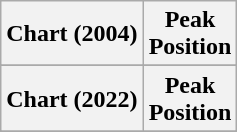<table class="wikitable sortable plainrowheaders" style="text-align:center">
<tr>
<th>Chart (2004)</th>
<th>Peak <br> Position</th>
</tr>
<tr>
</tr>
<tr>
<th>Chart (2022)</th>
<th>Peak <br> Position</th>
</tr>
<tr>
</tr>
<tr>
</tr>
</table>
